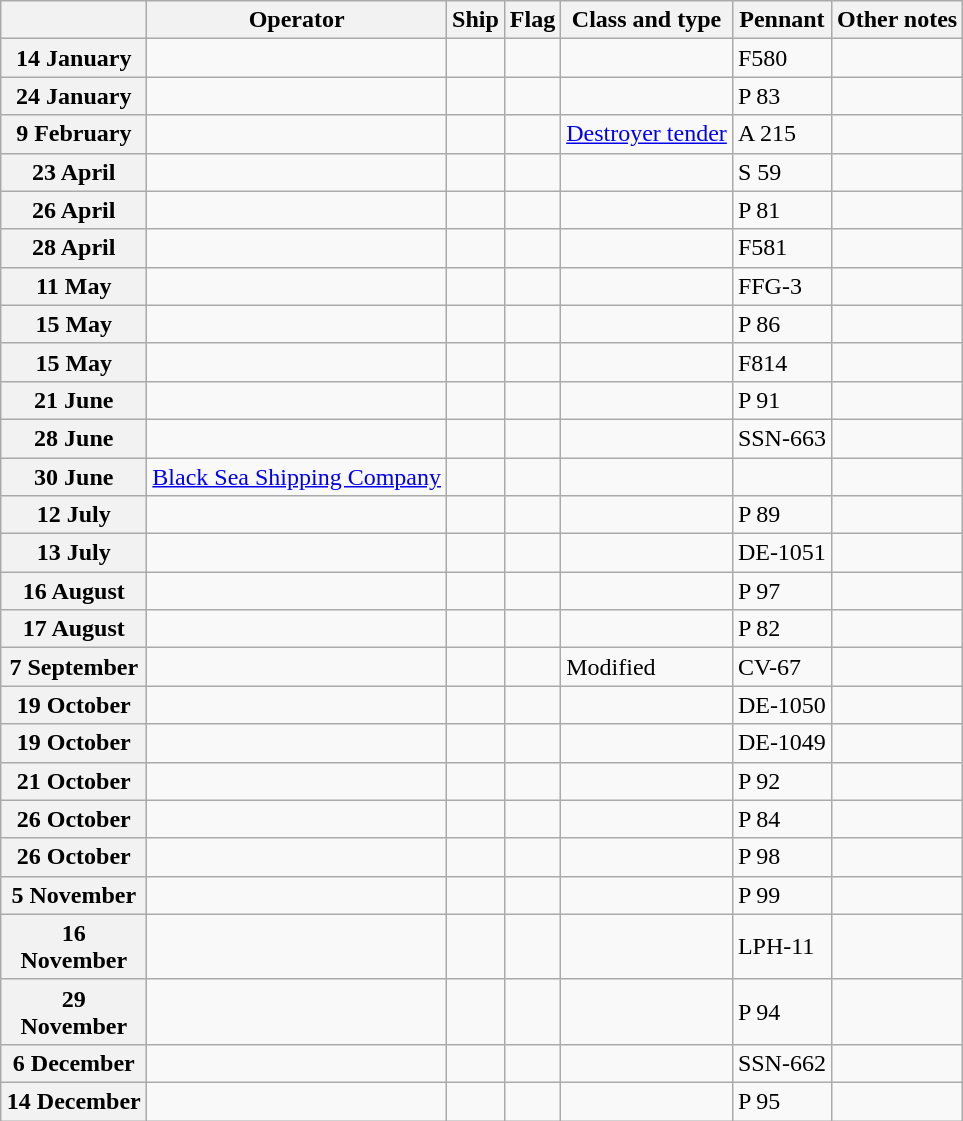<table Class="wikitable">
<tr>
<th width="90"></th>
<th>Operator</th>
<th>Ship</th>
<th>Flag</th>
<th>Class and type</th>
<th>Pennant</th>
<th>Other notes</th>
</tr>
<tr ---->
<th>14 January</th>
<td></td>
<td><strong></strong></td>
<td></td>
<td></td>
<td>F580</td>
<td></td>
</tr>
<tr ---->
<th>24 January</th>
<td></td>
<td><strong></strong></td>
<td></td>
<td></td>
<td>P 83</td>
<td></td>
</tr>
<tr ---->
<th>9 February</th>
<td></td>
<td><strong></strong></td>
<td></td>
<td><a href='#'>Destroyer tender</a></td>
<td>A 215</td>
<td></td>
</tr>
<tr ---->
<th>23 April</th>
<td></td>
<td><strong></strong></td>
<td></td>
<td></td>
<td>S 59</td>
<td></td>
</tr>
<tr ---->
<th>26 April</th>
<td></td>
<td><strong></strong></td>
<td></td>
<td></td>
<td>P 81</td>
<td></td>
</tr>
<tr ---->
<th>28 April</th>
<td></td>
<td><strong></strong></td>
<td></td>
<td></td>
<td>F581</td>
<td></td>
</tr>
<tr ---->
<th>11 May</th>
<td></td>
<td><strong></strong></td>
<td></td>
<td></td>
<td>FFG-3</td>
<td></td>
</tr>
<tr ---->
<th>15 May</th>
<td></td>
<td><strong></strong></td>
<td></td>
<td></td>
<td>P 86</td>
<td></td>
</tr>
<tr ---->
<th>15 May</th>
<td></td>
<td><strong></strong></td>
<td></td>
<td></td>
<td>F814</td>
<td></td>
</tr>
<tr ---->
<th>21 June</th>
<td></td>
<td><strong></strong></td>
<td></td>
<td></td>
<td>P 91</td>
<td></td>
</tr>
<tr ---->
<th>28 June</th>
<td></td>
<td><strong></strong></td>
<td></td>
<td></td>
<td>SSN-663</td>
<td></td>
</tr>
<tr ---->
<th>30 June</th>
<td><a href='#'>Black Sea Shipping Company</a></td>
<td><strong></strong></td>
<td></td>
<td></td>
<td></td>
<td></td>
</tr>
<tr ---->
<th>12 July</th>
<td></td>
<td><strong></strong></td>
<td></td>
<td></td>
<td>P 89</td>
<td></td>
</tr>
<tr ---->
<th>13 July</th>
<td></td>
<td><strong></strong></td>
<td></td>
<td></td>
<td>DE-1051</td>
<td></td>
</tr>
<tr ---->
<th>16 August</th>
<td></td>
<td><strong></strong></td>
<td></td>
<td></td>
<td>P 97</td>
<td></td>
</tr>
<tr ---->
<th>17 August</th>
<td></td>
<td><strong></strong></td>
<td></td>
<td></td>
<td>P 82</td>
<td></td>
</tr>
<tr ---->
<th>7 September</th>
<td></td>
<td><strong></strong></td>
<td></td>
<td>Modified </td>
<td>CV-67</td>
<td></td>
</tr>
<tr ---->
<th>19 October</th>
<td></td>
<td><strong></strong></td>
<td></td>
<td></td>
<td>DE-1050</td>
<td></td>
</tr>
<tr ---->
<th>19 October</th>
<td></td>
<td><strong></strong></td>
<td></td>
<td></td>
<td>DE-1049</td>
<td></td>
</tr>
<tr ---->
<th>21 October</th>
<td></td>
<td><strong></strong></td>
<td></td>
<td></td>
<td>P 92</td>
<td></td>
</tr>
<tr ---->
<th>26 October</th>
<td></td>
<td><strong></strong></td>
<td></td>
<td></td>
<td>P 84</td>
<td></td>
</tr>
<tr ---->
<th>26 October</th>
<td></td>
<td><strong></strong></td>
<td></td>
<td></td>
<td>P 98</td>
<td></td>
</tr>
<tr ---->
<th>5 November</th>
<td></td>
<td><strong></strong></td>
<td></td>
<td></td>
<td>P 99</td>
<td></td>
</tr>
<tr ---->
<th>16 November</th>
<td></td>
<td><strong></strong></td>
<td></td>
<td></td>
<td>LPH-11</td>
<td></td>
</tr>
<tr ---->
<th>29 November</th>
<td></td>
<td><strong></strong></td>
<td></td>
<td></td>
<td>P 94</td>
<td></td>
</tr>
<tr ---->
<th>6 December</th>
<td></td>
<td><strong></strong></td>
<td></td>
<td></td>
<td>SSN-662</td>
<td></td>
</tr>
<tr ---->
<th>14 December</th>
<td></td>
<td><strong></strong></td>
<td></td>
<td></td>
<td>P 95</td>
<td></td>
</tr>
</table>
